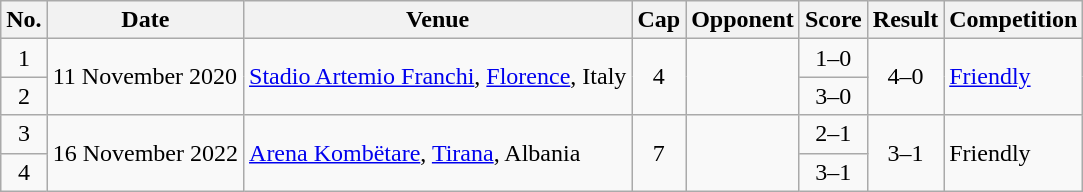<table class="wikitable sortable">
<tr>
<th scope="col">No.</th>
<th scope="col">Date</th>
<th scope="col">Venue</th>
<th scope="col">Cap</th>
<th scope="col">Opponent</th>
<th scope="col">Score</th>
<th scope="col">Result</th>
<th scope="col">Competition</th>
</tr>
<tr>
<td align="center">1</td>
<td rowspan="2">11 November 2020</td>
<td rowspan="2"><a href='#'>Stadio Artemio Franchi</a>, <a href='#'>Florence</a>, Italy</td>
<td rowspan="2" align="center">4</td>
<td rowspan="2"></td>
<td align="center">1–0</td>
<td rowspan=2 align="center">4–0</td>
<td rowspan="2"><a href='#'>Friendly</a></td>
</tr>
<tr>
<td align="center">2</td>
<td align="center">3–0</td>
</tr>
<tr>
<td align="center">3</td>
<td rowspan="2">16 November 2022</td>
<td rowspan="2"><a href='#'>Arena Kombëtare</a>, <a href='#'>Tirana</a>, Albania</td>
<td rowspan="2" align="center">7</td>
<td rowspan="2"></td>
<td align="center">2–1</td>
<td rowspan=2 align="center">3–1</td>
<td rowspan="2">Friendly</td>
</tr>
<tr>
<td align="center">4</td>
<td align="center">3–1</td>
</tr>
</table>
